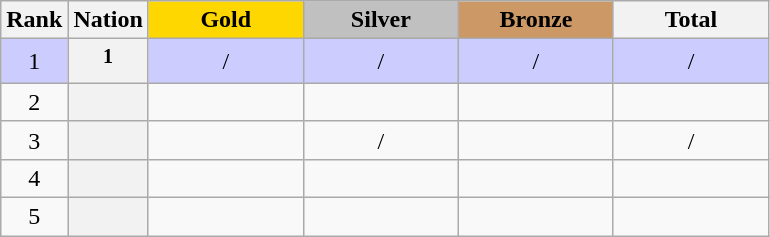<table class="wikitable sortable plainrowheaders" style="text-align: center">
<tr>
<th scope="col">Rank</th>
<th scope="col">Nation</th>
<th scope="col" style="background-color:gold; width:6em;">Gold</th>
<th scope="col" style="background-color:silver; width:6em;">Silver</th>
<th scope="col" style="background-color:#cc9966; width:6em;">Bronze</th>
<th scope="col" style="width:6em;">Total</th>
</tr>
<tr style="background-color:#ccccff">
<td>1</td>
<th scope="row"> <sup>1</sup> </th>
<td>/</td>
<td>/</td>
<td>/</td>
<td>/</td>
</tr>
<tr>
<td>2</td>
<th scope="row"></th>
<td></td>
<td></td>
<td></td>
<td></td>
</tr>
<tr>
<td>3</td>
<th scope="row"> </th>
<td></td>
<td>/</td>
<td></td>
<td>/</td>
</tr>
<tr>
<td>4</td>
<th scope="row"></th>
<td></td>
<td></td>
<td></td>
<td></td>
</tr>
<tr>
<td>5</td>
<th scope="row"></th>
<td></td>
<td></td>
<td></td>
<td></td>
</tr>
</table>
